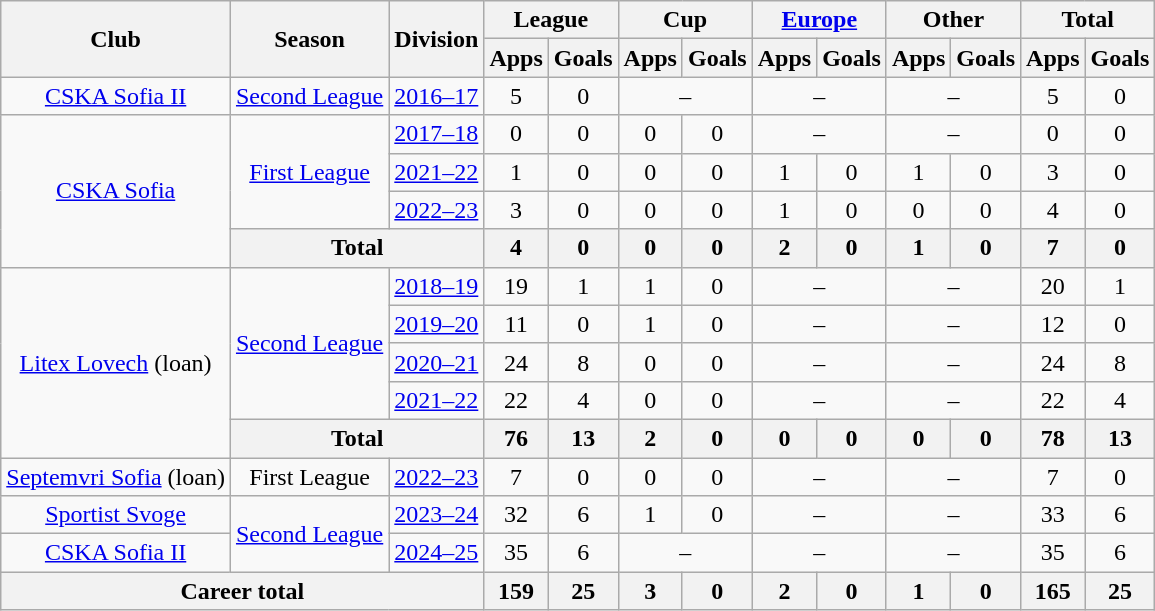<table class="wikitable" style="text-align: center;">
<tr>
<th rowspan="2">Club</th>
<th rowspan="2">Season</th>
<th rowspan="2">Division</th>
<th colspan="2">League</th>
<th colspan="2">Cup</th>
<th colspan="2"><a href='#'>Europe</a></th>
<th colspan="2">Other</th>
<th colspan="2">Total</th>
</tr>
<tr>
<th width="15">Apps</th>
<th width="15">Goals</th>
<th width="15">Apps</th>
<th width="15">Goals</th>
<th width="15">Apps</th>
<th width="15">Goals</th>
<th width="15">Apps</th>
<th width="15">Goals</th>
<th width="15">Apps</th>
<th width="15">Goals</th>
</tr>
<tr>
<td rowspan="1" align=center valign=center><a href='#'>CSKA Sofia II</a></td>
<td rowspan=1><a href='#'>Second League</a></td>
<td><a href='#'>2016–17</a></td>
<td>5</td>
<td>0</td>
<td colspan=2>–</td>
<td colspan=2>–</td>
<td colspan=2>–</td>
<td>5</td>
<td>0</td>
</tr>
<tr>
<td rowspan="4" align=center valign=center><a href='#'>CSKA Sofia</a></td>
<td rowspan=3><a href='#'>First League</a></td>
<td><a href='#'>2017–18</a></td>
<td>0</td>
<td>0</td>
<td>0</td>
<td>0</td>
<td colspan=2>–</td>
<td colspan=2>–</td>
<td>0</td>
<td>0</td>
</tr>
<tr>
<td><a href='#'>2021–22</a></td>
<td>1</td>
<td>0</td>
<td>0</td>
<td>0</td>
<td>1</td>
<td>0</td>
<td>1</td>
<td>0</td>
<td>3</td>
<td>0</td>
</tr>
<tr>
<td><a href='#'>2022–23</a></td>
<td>3</td>
<td>0</td>
<td>0</td>
<td>0</td>
<td>1</td>
<td>0</td>
<td>0</td>
<td>0</td>
<td>4</td>
<td>0</td>
</tr>
<tr>
<th colspan=2>Total</th>
<th>4</th>
<th>0</th>
<th>0</th>
<th>0</th>
<th>2</th>
<th>0</th>
<th>1</th>
<th>0</th>
<th>7</th>
<th>0</th>
</tr>
<tr>
<td rowspan="5" align=center valign=center><a href='#'>Litex Lovech</a> (loan)</td>
<td rowspan=4><a href='#'>Second League</a></td>
<td><a href='#'>2018–19</a></td>
<td>19</td>
<td>1</td>
<td>1</td>
<td>0</td>
<td colspan=2>–</td>
<td colspan=2>–</td>
<td>20</td>
<td>1</td>
</tr>
<tr>
<td><a href='#'>2019–20</a></td>
<td>11</td>
<td>0</td>
<td>1</td>
<td>0</td>
<td colspan=2>–</td>
<td colspan=2>–</td>
<td>12</td>
<td>0</td>
</tr>
<tr>
<td><a href='#'>2020–21</a></td>
<td>24</td>
<td>8</td>
<td>0</td>
<td>0</td>
<td colspan=2>–</td>
<td colspan=2>–</td>
<td>24</td>
<td>8</td>
</tr>
<tr>
<td><a href='#'>2021–22</a></td>
<td>22</td>
<td>4</td>
<td>0</td>
<td>0</td>
<td colspan=2>–</td>
<td colspan=2>–</td>
<td>22</td>
<td>4</td>
</tr>
<tr>
<th colspan=2>Total</th>
<th>76</th>
<th>13</th>
<th>2</th>
<th>0</th>
<th>0</th>
<th>0</th>
<th>0</th>
<th>0</th>
<th>78</th>
<th>13</th>
</tr>
<tr>
<td rowspan="1" align=center valign=center><a href='#'>Septemvri Sofia</a> (loan)</td>
<td rowspan=1>First League</td>
<td><a href='#'>2022–23</a></td>
<td>7</td>
<td>0</td>
<td>0</td>
<td>0</td>
<td colspan=2>–</td>
<td colspan=2>–</td>
<td>7</td>
<td>0</td>
</tr>
<tr>
<td align=center valign=center><a href='#'>Sportist Svoge</a></td>
<td rowspan=2><a href='#'>Second League</a></td>
<td><a href='#'>2023–24</a></td>
<td>32</td>
<td>6</td>
<td>1</td>
<td>0</td>
<td colspan=2>–</td>
<td colspan=2>–</td>
<td>33</td>
<td>6</td>
</tr>
<tr>
<td align=center valign=center><a href='#'>CSKA Sofia II</a></td>
<td><a href='#'>2024–25</a></td>
<td>35</td>
<td>6</td>
<td colspan=2>–</td>
<td colspan=2>–</td>
<td colspan=2>–</td>
<td>35</td>
<td>6</td>
</tr>
<tr>
<th colspan=3>Career total</th>
<th>159</th>
<th>25</th>
<th>3</th>
<th>0</th>
<th>2</th>
<th>0</th>
<th>1</th>
<th>0</th>
<th>165</th>
<th>25</th>
</tr>
</table>
